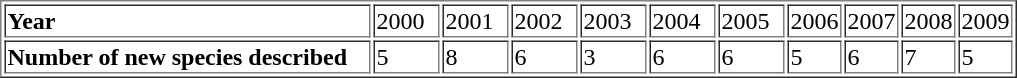<table border="1">
<tr>
<td style="width:240px"><strong>Year</strong></td>
<td style="width:40px">2000</td>
<td style="width:40px">2001</td>
<td style="width:40px">2002</td>
<td style="width:40px">2003</td>
<td style="width:40px">2004</td>
<td style="width:40px">2005</td>
<td>2006</td>
<td>2007</td>
<td>2008</td>
<td>2009</td>
</tr>
<tr>
<td><strong>Number of new species described</strong></td>
<td>5</td>
<td>8</td>
<td>6</td>
<td>3</td>
<td>6</td>
<td>6</td>
<td>5</td>
<td>6</td>
<td>7</td>
<td>5</td>
</tr>
</table>
